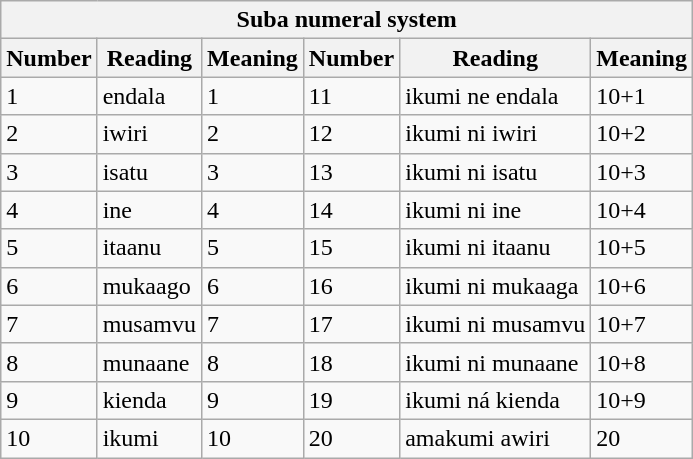<table class="wikitable">
<tr>
<th colspan="6">Suba numeral system</th>
</tr>
<tr>
<th>Number</th>
<th>Reading</th>
<th>Meaning</th>
<th>Number</th>
<th>Reading</th>
<th>Meaning</th>
</tr>
<tr>
<td>1</td>
<td>endala</td>
<td>1</td>
<td>11</td>
<td>ikumi ne endala</td>
<td>10+1</td>
</tr>
<tr>
<td>2</td>
<td>iwiri</td>
<td>2</td>
<td>12</td>
<td>ikumi ni iwiri</td>
<td>10+2</td>
</tr>
<tr>
<td>3</td>
<td>isatu</td>
<td>3</td>
<td>13</td>
<td>ikumi ni isatu</td>
<td>10+3</td>
</tr>
<tr>
<td>4</td>
<td>ine</td>
<td>4</td>
<td>14</td>
<td>ikumi ni ine</td>
<td>10+4</td>
</tr>
<tr>
<td>5</td>
<td>itaanu</td>
<td>5</td>
<td>15</td>
<td>ikumi ni itaanu</td>
<td>10+5</td>
</tr>
<tr>
<td>6</td>
<td>mukaago</td>
<td>6</td>
<td>16</td>
<td>ikumi ni mukaaga</td>
<td>10+6</td>
</tr>
<tr>
<td>7</td>
<td>musamvu</td>
<td>7</td>
<td>17</td>
<td>ikumi ni musamvu</td>
<td>10+7</td>
</tr>
<tr>
<td>8</td>
<td>munaane</td>
<td>8</td>
<td>18</td>
<td>ikumi ni munaane</td>
<td>10+8</td>
</tr>
<tr>
<td>9</td>
<td>kienda</td>
<td>9</td>
<td>19</td>
<td>ikumi ná kienda</td>
<td>10+9</td>
</tr>
<tr>
<td>10</td>
<td>ikumi</td>
<td>10</td>
<td>20</td>
<td>amakumi awiri</td>
<td>20</td>
</tr>
</table>
